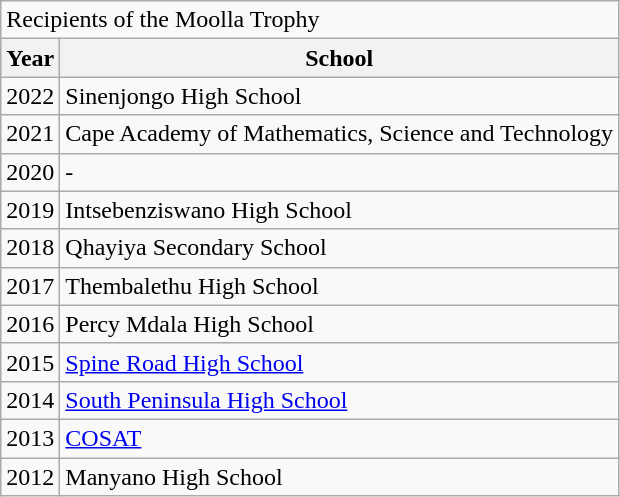<table class="wikitable sortable">
<tr>
<td colspan="3">Recipients of the Moolla Trophy</td>
</tr>
<tr>
<th>Year</th>
<th>School</th>
</tr>
<tr>
<td>2022</td>
<td>Sinenjongo High School</td>
</tr>
<tr>
<td>2021</td>
<td>Cape Academy of Mathematics, Science and Technology</td>
</tr>
<tr>
<td>2020</td>
<td>-</td>
</tr>
<tr>
<td>2019</td>
<td>Intsebenziswano High School</td>
</tr>
<tr>
<td>2018</td>
<td>Qhayiya Secondary School</td>
</tr>
<tr>
<td>2017</td>
<td>Thembalethu High School</td>
</tr>
<tr>
<td>2016</td>
<td>Percy Mdala High School</td>
</tr>
<tr>
<td>2015</td>
<td><a href='#'>Spine Road High School</a></td>
</tr>
<tr>
<td>2014</td>
<td><a href='#'>South Peninsula High School</a></td>
</tr>
<tr>
<td>2013</td>
<td><a href='#'>COSAT</a></td>
</tr>
<tr>
<td>2012</td>
<td>Manyano High School</td>
</tr>
</table>
